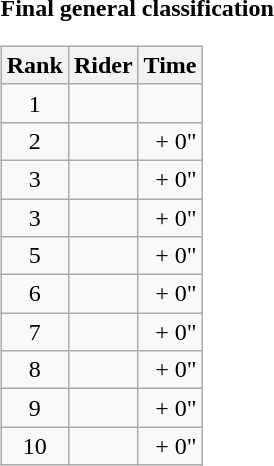<table>
<tr>
<td><strong>Final general classification</strong><br><table class="wikitable">
<tr>
<th scope="col">Rank</th>
<th scope="col">Rider</th>
<th scope="col">Time</th>
</tr>
<tr>
<td style="text-align:center;">1</td>
<td></td>
<td style="text-align:right;"></td>
</tr>
<tr>
<td style="text-align:center;">2</td>
<td></td>
<td style="text-align:right;">+ 0"</td>
</tr>
<tr>
<td style="text-align:center;">3</td>
<td></td>
<td style="text-align:right;">+ 0"</td>
</tr>
<tr>
<td style="text-align:center;">3</td>
<td></td>
<td style="text-align:right;">+ 0"</td>
</tr>
<tr>
<td style="text-align:center;">5</td>
<td></td>
<td style="text-align:right;">+ 0"</td>
</tr>
<tr>
<td style="text-align:center;">6</td>
<td></td>
<td style="text-align:right;">+ 0"</td>
</tr>
<tr>
<td style="text-align:center;">7</td>
<td></td>
<td style="text-align:right;">+ 0"</td>
</tr>
<tr>
<td style="text-align:center;">8</td>
<td></td>
<td style="text-align:right;">+ 0"</td>
</tr>
<tr>
<td style="text-align:center;">9</td>
<td></td>
<td style="text-align:right;">+ 0"</td>
</tr>
<tr>
<td style="text-align:center;">10</td>
<td></td>
<td style="text-align:right;">+ 0"</td>
</tr>
</table>
</td>
</tr>
</table>
